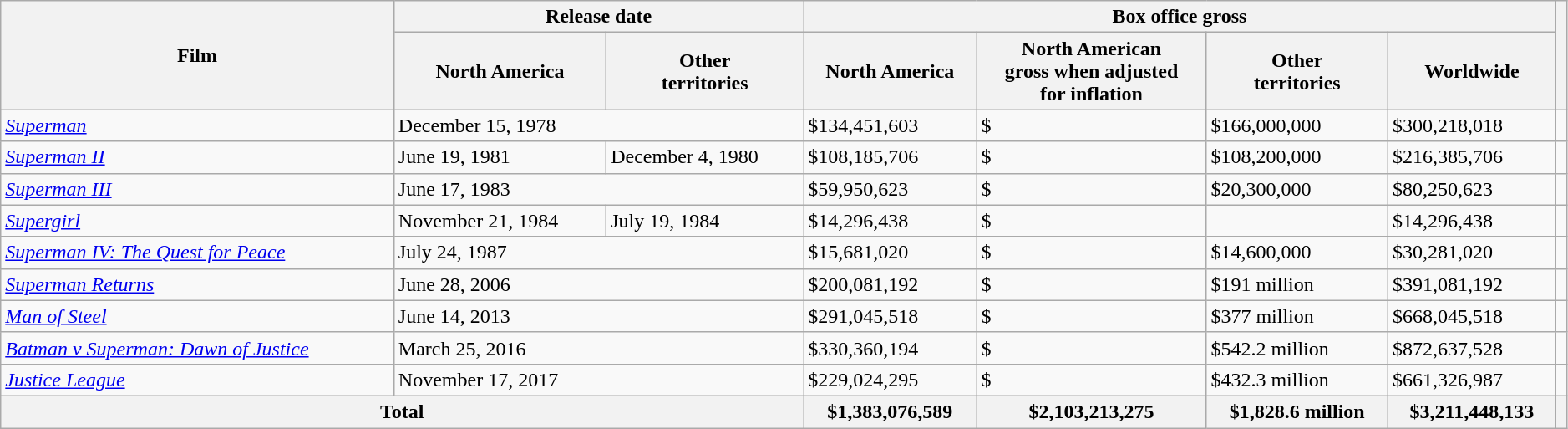<table class="wikitable sortable" style="width:99%;">
<tr>
<th rowspan="2">Film</th>
<th colspan="2">Release date</th>
<th colspan="4">Box office gross</th>
<th rowspan="2" class="unsortable"></th>
</tr>
<tr>
<th>North America</th>
<th>Other<br>territories</th>
<th>North America</th>
<th>North American<br>gross when adjusted<br>for inflation</th>
<th>Other<br>territories</th>
<th>Worldwide</th>
</tr>
<tr>
<td><em><a href='#'>Superman</a></em></td>
<td colspan=2><div>December 15, 1978</div></td>
<td>$134,451,603</td>
<td>$</td>
<td>$166,000,000</td>
<td>$300,218,018</td>
<td style="text-align:center;"></td>
</tr>
<tr>
<td><em><a href='#'>Superman II</a></em></td>
<td>June 19, 1981</td>
<td>December 4, 1980</td>
<td>$108,185,706</td>
<td>$</td>
<td>$108,200,000</td>
<td>$216,385,706</td>
<td style="text-align:center;"></td>
</tr>
<tr>
<td><em><a href='#'>Superman III</a></em></td>
<td colspan=2><div>June 17, 1983</div></td>
<td>$59,950,623</td>
<td>$</td>
<td>$20,300,000</td>
<td>$80,250,623</td>
<td style="text-align:center;"></td>
</tr>
<tr>
<td><em><a href='#'>Supergirl</a></em></td>
<td>November 21, 1984</td>
<td>July 19, 1984</td>
<td>$14,296,438</td>
<td>$</td>
<td></td>
<td>$14,296,438</td>
<td style="text-align:center;"></td>
</tr>
<tr>
<td><em><a href='#'>Superman IV: The Quest for Peace</a></em></td>
<td colspan=2><div>July 24, 1987</div></td>
<td>$15,681,020</td>
<td>$</td>
<td>$14,600,000</td>
<td>$30,281,020</td>
<td style="text-align:center;"></td>
</tr>
<tr>
<td><em><a href='#'>Superman Returns</a></em></td>
<td colspan=2><div>June 28, 2006</div></td>
<td>$200,081,192</td>
<td>$</td>
<td>$191 million</td>
<td>$391,081,192</td>
<td style="text-align:center;"></td>
</tr>
<tr>
<td><em><a href='#'>Man of Steel</a></em></td>
<td colspan=2><div>June 14, 2013</div></td>
<td>$291,045,518</td>
<td>$</td>
<td>$377 million</td>
<td>$668,045,518</td>
<td style="text-align:center;"></td>
</tr>
<tr>
<td><em><a href='#'>Batman v Superman: Dawn of Justice</a></em></td>
<td colspan=2><div>March 25, 2016</div></td>
<td>$330,360,194</td>
<td>$</td>
<td>$542.2 million</td>
<td>$872,637,528</td>
<td style="text-align:center;"></td>
</tr>
<tr>
<td><em><a href='#'>Justice League</a></em></td>
<td colspan=2><div>November 17, 2017</div></td>
<td>$229,024,295</td>
<td>$</td>
<td>$432.3 million</td>
<td>$661,326,987</td>
<td style="text-align:center;"></td>
</tr>
<tr>
<th colspan="3">Total</th>
<th>$1,383,076,589</th>
<th>$2,103,213,275</th>
<th>$1,828.6 million</th>
<th>$3,211,448,133</th>
<th></th>
</tr>
</table>
